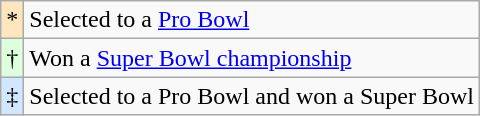<table class="wikitable">
<tr>
<td style="background:#ffe6bd; text-align:center;">*</td>
<td colspan="5">Selected to a <a href='#'>Pro Bowl</a></td>
</tr>
<tr>
<td style="background:#dfd; text-align:center;">†</td>
<td colspan="5">Won a <a href='#'>Super Bowl championship</a></td>
</tr>
<tr>
<td style="background:#d0e7ff; text-align:center;">‡</td>
<td colspan="5">Selected to a Pro Bowl and won a Super Bowl</td>
</tr>
</table>
